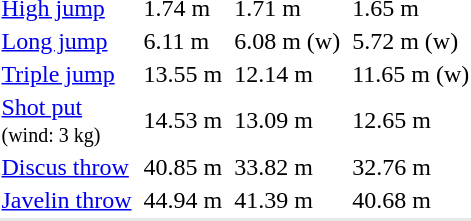<table>
<tr>
<td><a href='#'>High jump</a></td>
<td></td>
<td>1.74 m</td>
<td></td>
<td>1.71 m</td>
<td></td>
<td>1.65 m</td>
</tr>
<tr>
<td><a href='#'>Long jump</a></td>
<td></td>
<td>6.11 m </td>
<td></td>
<td>6.08 m (w)</td>
<td></td>
<td>5.72 m (w)</td>
</tr>
<tr>
<td><a href='#'>Triple jump</a></td>
<td></td>
<td>13.55 m</td>
<td></td>
<td>12.14 m</td>
<td></td>
<td>11.65 m (w)</td>
</tr>
<tr>
<td><a href='#'>Shot put</a><br><small>(wind: 3 kg)</small></td>
<td></td>
<td>14.53 m</td>
<td></td>
<td>13.09 m</td>
<td></td>
<td>12.65 m</td>
</tr>
<tr>
<td><a href='#'>Discus throw</a></td>
<td></td>
<td>40.85 m</td>
<td></td>
<td>33.82 m</td>
<td></td>
<td>32.76 m</td>
</tr>
<tr>
<td><a href='#'>Javelin throw</a></td>
<td></td>
<td>44.94 m</td>
<td></td>
<td>41.39 m</td>
<td></td>
<td>40.68 m</td>
</tr>
<tr style="background:#e8e8e8;">
<td colspan=7></td>
</tr>
</table>
